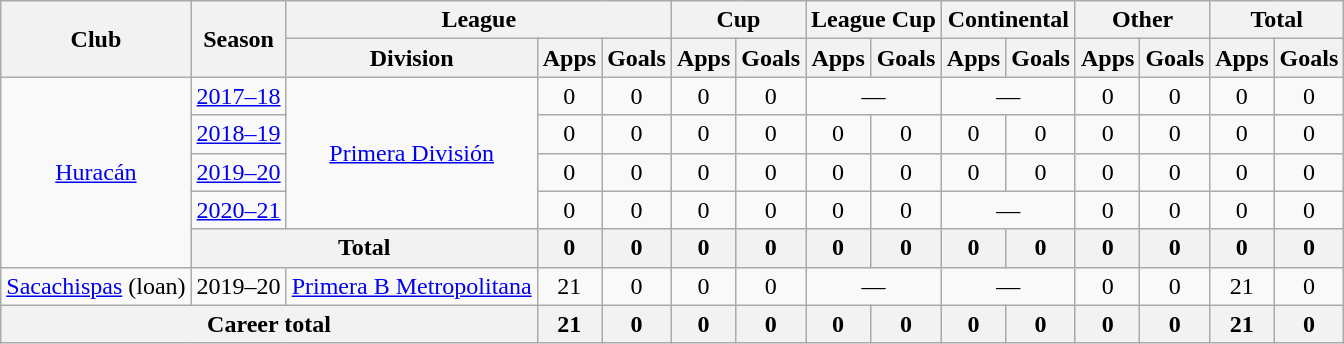<table class="wikitable" style="text-align:center">
<tr>
<th rowspan="2">Club</th>
<th rowspan="2">Season</th>
<th colspan="3">League</th>
<th colspan="2">Cup</th>
<th colspan="2">League Cup</th>
<th colspan="2">Continental</th>
<th colspan="2">Other</th>
<th colspan="2">Total</th>
</tr>
<tr>
<th>Division</th>
<th>Apps</th>
<th>Goals</th>
<th>Apps</th>
<th>Goals</th>
<th>Apps</th>
<th>Goals</th>
<th>Apps</th>
<th>Goals</th>
<th>Apps</th>
<th>Goals</th>
<th>Apps</th>
<th>Goals</th>
</tr>
<tr>
<td rowspan="5"><a href='#'>Huracán</a></td>
<td><a href='#'>2017–18</a></td>
<td rowspan="4"><a href='#'>Primera División</a></td>
<td>0</td>
<td>0</td>
<td>0</td>
<td>0</td>
<td colspan="2">—</td>
<td colspan="2">—</td>
<td>0</td>
<td>0</td>
<td>0</td>
<td>0</td>
</tr>
<tr>
<td><a href='#'>2018–19</a></td>
<td>0</td>
<td>0</td>
<td>0</td>
<td>0</td>
<td>0</td>
<td>0</td>
<td>0</td>
<td>0</td>
<td>0</td>
<td>0</td>
<td>0</td>
<td>0</td>
</tr>
<tr>
<td><a href='#'>2019–20</a></td>
<td>0</td>
<td>0</td>
<td>0</td>
<td>0</td>
<td>0</td>
<td>0</td>
<td>0</td>
<td>0</td>
<td>0</td>
<td>0</td>
<td>0</td>
<td>0</td>
</tr>
<tr>
<td><a href='#'>2020–21</a></td>
<td>0</td>
<td>0</td>
<td>0</td>
<td>0</td>
<td>0</td>
<td>0</td>
<td colspan="2">—</td>
<td>0</td>
<td>0</td>
<td>0</td>
<td>0</td>
</tr>
<tr>
<th colspan="2">Total</th>
<th>0</th>
<th>0</th>
<th>0</th>
<th>0</th>
<th>0</th>
<th>0</th>
<th>0</th>
<th>0</th>
<th>0</th>
<th>0</th>
<th>0</th>
<th>0</th>
</tr>
<tr>
<td rowspan="1"><a href='#'>Sacachispas</a> (loan)</td>
<td>2019–20</td>
<td rowspan="1"><a href='#'>Primera B Metropolitana</a></td>
<td>21</td>
<td>0</td>
<td>0</td>
<td>0</td>
<td colspan="2">—</td>
<td colspan="2">—</td>
<td>0</td>
<td>0</td>
<td>21</td>
<td>0</td>
</tr>
<tr>
<th colspan="3">Career total</th>
<th>21</th>
<th>0</th>
<th>0</th>
<th>0</th>
<th>0</th>
<th>0</th>
<th>0</th>
<th>0</th>
<th>0</th>
<th>0</th>
<th>21</th>
<th>0</th>
</tr>
</table>
